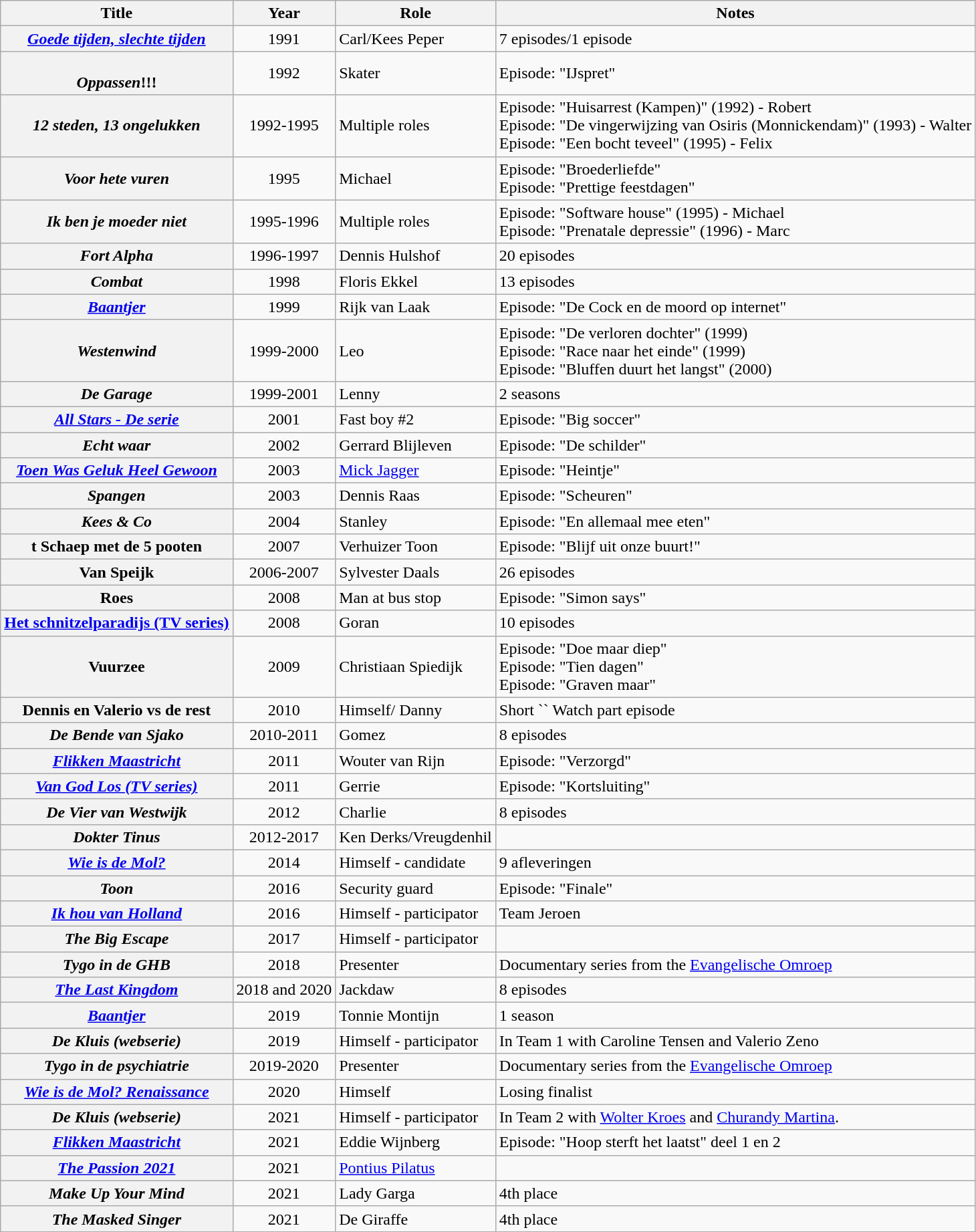<table class="wikitable sortable plainrowheaders">
<tr>
<th scope="col">Title</th>
<th scope="col">Year</th>
<th scope="col">Role</th>
<th scope="col" class="unsortable">Notes</th>
</tr>
<tr>
<th scope="row"><em><a href='#'>Goede tijden, slechte tijden</a></em></th>
<td align="center">1991</td>
<td>Carl/Kees Peper</td>
<td>7 episodes/1 episode</td>
</tr>
<tr>
<th scope="row"><br><em>Oppassen</em>!!!</th>
<td align="center">1992</td>
<td>Skater</td>
<td>Episode: "IJspret"</td>
</tr>
<tr>
<th scope="row"><em>12 steden, 13 ongelukken</em></th>
<td align="center">1992-1995</td>
<td>Multiple roles</td>
<td>Episode: "Huisarrest (Kampen)" (1992) - Robert<br>Episode: "De vingerwijzing van Osiris (Monnickendam)" (1993) - Walter<br>Episode: "Een bocht teveel" (1995) - Felix</td>
</tr>
<tr>
<th scope="row"><em>Voor hete vuren</em></th>
<td align="center">1995</td>
<td>Michael</td>
<td>Episode: "Broederliefde"<br>Episode: "Prettige feestdagen"</td>
</tr>
<tr>
<th scope="row"><em>Ik ben je moeder niet</em></th>
<td align="center">1995-1996</td>
<td>Multiple roles</td>
<td>Episode: "Software house" (1995) - Michael<br>Episode: "Prenatale depressie" (1996) - Marc</td>
</tr>
<tr>
<th scope="row"><em>Fort Alpha</em></th>
<td align="center">1996-1997</td>
<td>Dennis Hulshof</td>
<td>20 episodes</td>
</tr>
<tr>
<th scope="row"><em>Combat</em></th>
<td align="center">1998</td>
<td>Floris Ekkel</td>
<td>13 episodes</td>
</tr>
<tr>
<th scope="row"><em><a href='#'>Baantjer</a></em></th>
<td align="center">1999</td>
<td>Rijk van Laak</td>
<td>Episode: "De Cock en de moord op internet"</td>
</tr>
<tr>
<th scope="row"><em>Westenwind</em></th>
<td align="center">1999-2000</td>
<td>Leo</td>
<td>Episode: "De verloren dochter" (1999)<br>Episode: "Race naar het einde" (1999)<br>Episode: "Bluffen duurt het langst" (2000)</td>
</tr>
<tr>
<th scope="row"><em>De Garage</em></th>
<td align="center">1999-2001</td>
<td>Lenny</td>
<td>2 seasons</td>
</tr>
<tr>
<th scope="row"><em><a href='#'>All Stars - De serie</a></em></th>
<td align="center">2001</td>
<td>Fast boy #2</td>
<td>Episode: "Big soccer"</td>
</tr>
<tr>
<th scope="row"><em>Echt waar</em></th>
<td align="center">2002</td>
<td>Gerrard Blijleven</td>
<td>Episode: "De schilder"</td>
</tr>
<tr>
<th scope="row"><em><a href='#'>Toen Was Geluk Heel Gewoon</a></em></th>
<td align="center">2003</td>
<td><a href='#'>Mick Jagger</a></td>
<td>Episode: "Heintje"</td>
</tr>
<tr>
<th scope="row"><em>Spangen</em></th>
<td align="center">2003</td>
<td>Dennis Raas</td>
<td>Episode: "Scheuren"</td>
</tr>
<tr>
<th scope="row"><em>Kees & Co</em></th>
<td align="center">2004</td>
<td>Stanley</td>
<td>Episode: "En allemaal mee eten"</td>
</tr>
<tr>
<th scope="row"><strong>t Schaep met de 5 pooten<em></th>
<td align="center">2007</td>
<td>Verhuizer Toon</td>
<td>Episode: "Blijf uit onze buurt!"</td>
</tr>
<tr>
<th scope="row"></em>Van Speijk<em></th>
<td align="center">2006-2007</td>
<td>Sylvester Daals</td>
<td>26 episodes</td>
</tr>
<tr>
<th scope="row"></em>Roes<em></th>
<td align="center">2008</td>
<td>Man at bus stop</td>
<td>Episode: "Simon says"</td>
</tr>
<tr>
<th scope="row"></em><a href='#'>Het schnitzelparadijs (TV series)</a><em></th>
<td align="center">2008</td>
<td>Goran</td>
<td>10 episodes</td>
</tr>
<tr>
<th scope="row"></em>Vuurzee<em></th>
<td align="center">2009</td>
<td>Christiaan Spiedijk</td>
<td>Episode: "Doe maar diep"<br>Episode: "Tien dagen"<br>Episode: "Graven maar"</td>
</tr>
<tr>
<th scope="row"></em>Dennis en Valerio vs de rest<em></th>
<td align="center">2010</td>
<td>Himself/ Danny</td>
<td>Short `` Watch </em> part episode</td>
</tr>
<tr>
<th scope="row"><em>De Bende van Sjako</em></th>
<td align="center">2010-2011</td>
<td>Gomez</td>
<td>8 episodes</td>
</tr>
<tr>
<th scope="row"><em><a href='#'>Flikken Maastricht</a></em></th>
<td align="center">2011</td>
<td>Wouter van Rijn</td>
<td>Episode: "Verzorgd"</td>
</tr>
<tr>
<th scope="row"><em><a href='#'>Van God Los (TV series)</a></em></th>
<td align="center">2011</td>
<td>Gerrie</td>
<td>Episode: "Kortsluiting"</td>
</tr>
<tr>
<th scope="row"><em>De Vier van Westwijk</em></th>
<td align="center">2012</td>
<td>Charlie</td>
<td>8 episodes</td>
</tr>
<tr>
<th scope="row"><em>Dokter Tinus</em></th>
<td align="center">2012-2017</td>
<td>Ken Derks/Vreugdenhil</td>
<td></td>
</tr>
<tr>
<th scope="row"><em><a href='#'>Wie is de Mol?</a></em></th>
<td align="center">2014</td>
<td>Himself - candidate</td>
<td>9 afleveringen</td>
</tr>
<tr>
<th scope="row"><em>Toon</em></th>
<td align="center">2016</td>
<td>Security guard</td>
<td>Episode: "Finale"</td>
</tr>
<tr>
<th scope="row"><em><a href='#'>Ik hou van Holland</a></em></th>
<td align="center">2016</td>
<td>Himself - participator</td>
<td>Team Jeroen</td>
</tr>
<tr>
<th scope="row"><em>The Big Escape</em></th>
<td align="center">2017</td>
<td>Himself - participator</td>
<td></td>
</tr>
<tr>
<th scope="row"><em>Tygo in de GHB</em></th>
<td align="center">2018</td>
<td>Presenter</td>
<td>Documentary series from the <a href='#'>Evangelische Omroep</a></td>
</tr>
<tr>
<th scope="row"><em><a href='#'>The Last Kingdom</a></em></th>
<td align="center">2018 and 2020</td>
<td>Jackdaw</td>
<td>8 episodes</td>
</tr>
<tr>
<th scope="row"><em><a href='#'>Baantjer</a></em></th>
<td align="center">2019</td>
<td>Tonnie Montijn</td>
<td>1 season</td>
</tr>
<tr>
<th scope="row"><em>De Kluis (webserie)</em></th>
<td align="center">2019</td>
<td>Himself - participator</td>
<td>In Team 1 with Caroline Tensen and Valerio Zeno</td>
</tr>
<tr>
<th scope="row"><em>Tygo in de psychiatrie</em></th>
<td align="center">2019-2020</td>
<td>Presenter</td>
<td>Documentary series from the <a href='#'>Evangelische Omroep</a></td>
</tr>
<tr>
<th scope="row"><em><a href='#'>Wie is de Mol? Renaissance</a></em></th>
<td align="center">2020</td>
<td>Himself</td>
<td>Losing finalist</td>
</tr>
<tr>
<th scope="row"><em>De Kluis (webserie)</em></th>
<td align="center">2021</td>
<td>Himself - participator</td>
<td>In Team 2 with <a href='#'>Wolter Kroes</a> and <a href='#'>Churandy Martina</a>.</td>
</tr>
<tr>
<th scope="row"><em><a href='#'>Flikken Maastricht</a></em></th>
<td align="center">2021</td>
<td>Eddie Wijnberg</td>
<td>Episode: "Hoop sterft het laatst" deel 1 en 2</td>
</tr>
<tr>
<th scope="row"><em><a href='#'>The Passion 2021</a></em></th>
<td align="center">2021</td>
<td><a href='#'>Pontius Pilatus</a></td>
<td></td>
</tr>
<tr>
<th scope="row"><em>Make Up Your Mind</em></th>
<td align="center">2021</td>
<td>Lady Garga</td>
<td>4th place</td>
</tr>
<tr>
<th scope="row"><em>The Masked Singer</em></th>
<td align="center">2021</td>
<td>De Giraffe</td>
<td>4th place</td>
</tr>
</table>
